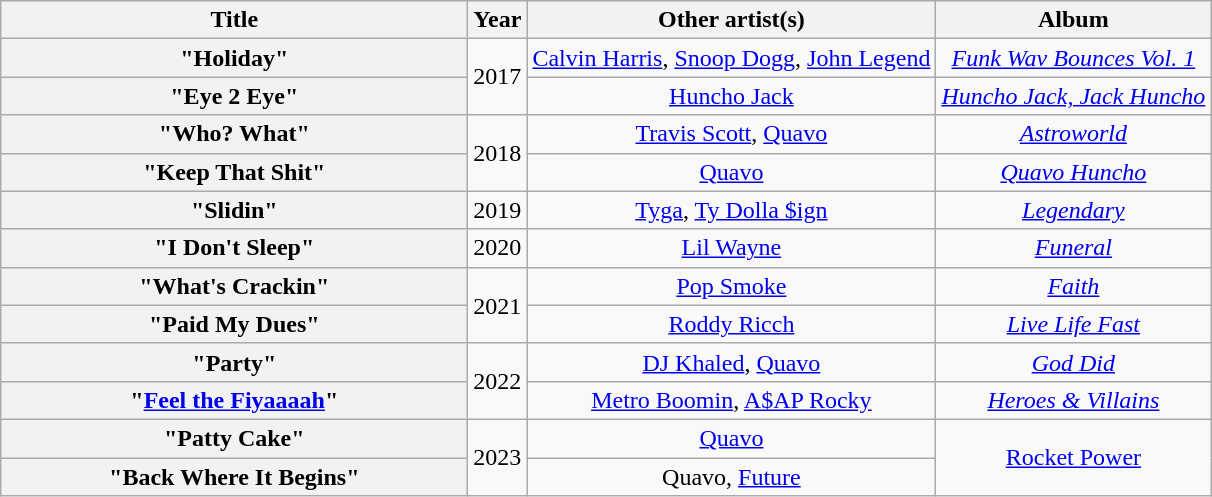<table class="wikitable plainrowheaders" style="text-align:center;">
<tr>
<th scope="col" style="width:19em;">Title</th>
<th scope="col">Year</th>
<th scope="col">Other artist(s)</th>
<th scope="col">Album</th>
</tr>
<tr>
<th scope="row">"Holiday"</th>
<td rowspan="2">2017</td>
<td><a href='#'>Calvin Harris</a>, <a href='#'>Snoop Dogg</a>, <a href='#'>John Legend</a></td>
<td><em><a href='#'>Funk Wav Bounces Vol. 1</a></em></td>
</tr>
<tr>
<th scope="row">"Eye 2 Eye"</th>
<td><a href='#'>Huncho Jack</a></td>
<td><em><a href='#'>Huncho Jack, Jack Huncho</a></em></td>
</tr>
<tr>
<th scope="row">"Who? What"</th>
<td rowspan="2">2018</td>
<td><a href='#'>Travis Scott</a>, <a href='#'>Quavo</a></td>
<td><em><a href='#'>Astroworld</a></em></td>
</tr>
<tr>
<th scope="row">"Keep That Shit"</th>
<td><a href='#'>Quavo</a></td>
<td><em><a href='#'>Quavo Huncho</a></em></td>
</tr>
<tr>
<th scope="row">"Slidin"</th>
<td>2019</td>
<td><a href='#'>Tyga</a>, <a href='#'>Ty Dolla $ign</a></td>
<td><em><a href='#'>Legendary</a></em></td>
</tr>
<tr>
<th scope="row">"I Don't Sleep"</th>
<td>2020</td>
<td><a href='#'>Lil Wayne</a></td>
<td><em><a href='#'>Funeral</a></em></td>
</tr>
<tr>
<th scope="row">"What's Crackin"</th>
<td rowspan="2">2021</td>
<td><a href='#'>Pop Smoke</a></td>
<td><em><a href='#'>Faith</a></em></td>
</tr>
<tr>
<th scope="row">"Paid My Dues"</th>
<td><a href='#'>Roddy Ricch</a></td>
<td><em><a href='#'>Live Life Fast</a></em></td>
</tr>
<tr>
<th scope="row">"Party"</th>
<td rowspan="2">2022</td>
<td><a href='#'>DJ Khaled</a>, <a href='#'>Quavo</a></td>
<td><em><a href='#'>God Did</a></em></td>
</tr>
<tr>
<th scope="row">"<a href='#'>Feel the Fiyaaaah</a>"</th>
<td><a href='#'>Metro Boomin</a>, <a href='#'>A$AP Rocky</a></td>
<td><em><a href='#'>Heroes & Villains</a></em></td>
</tr>
<tr>
<th scope="row">"Patty Cake"</th>
<td rowspan="2">2023</td>
<td><a href='#'>Quavo</a></td>
<td rowspan="2"><a href='#'>Rocket Power</a></td>
</tr>
<tr>
<th scope="row">"Back Where It Begins"</th>
<td>Quavo, <a href='#'>Future</a></td>
</tr>
</table>
